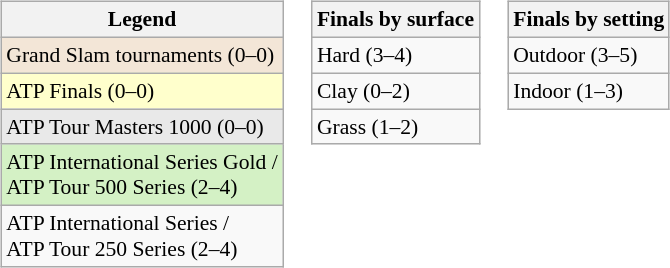<table>
<tr valign=top>
<td><br><table class=wikitable style="font-size:90%">
<tr>
<th>Legend</th>
</tr>
<tr bgcolor=f3e6d7>
<td>Grand Slam tournaments (0–0)</td>
</tr>
<tr bgcolor=ffffcc>
<td>ATP Finals (0–0)</td>
</tr>
<tr bgcolor=e9e9e9>
<td>ATP Tour Masters 1000 (0–0)</td>
</tr>
<tr bgcolor=d4f1c5>
<td>ATP International Series Gold / <br> ATP Tour 500 Series (2–4)</td>
</tr>
<tr>
<td>ATP International Series / <br> ATP Tour 250 Series (2–4)</td>
</tr>
</table>
</td>
<td><br><table class=wikitable style="font-size:90%">
<tr>
<th>Finals by surface</th>
</tr>
<tr>
<td>Hard (3–4)</td>
</tr>
<tr>
<td>Clay (0–2)</td>
</tr>
<tr>
<td>Grass (1–2)</td>
</tr>
</table>
</td>
<td><br><table class=wikitable style="font-size:90%">
<tr>
<th>Finals by setting</th>
</tr>
<tr>
<td>Outdoor (3–5)</td>
</tr>
<tr>
<td>Indoor (1–3)</td>
</tr>
</table>
</td>
</tr>
</table>
